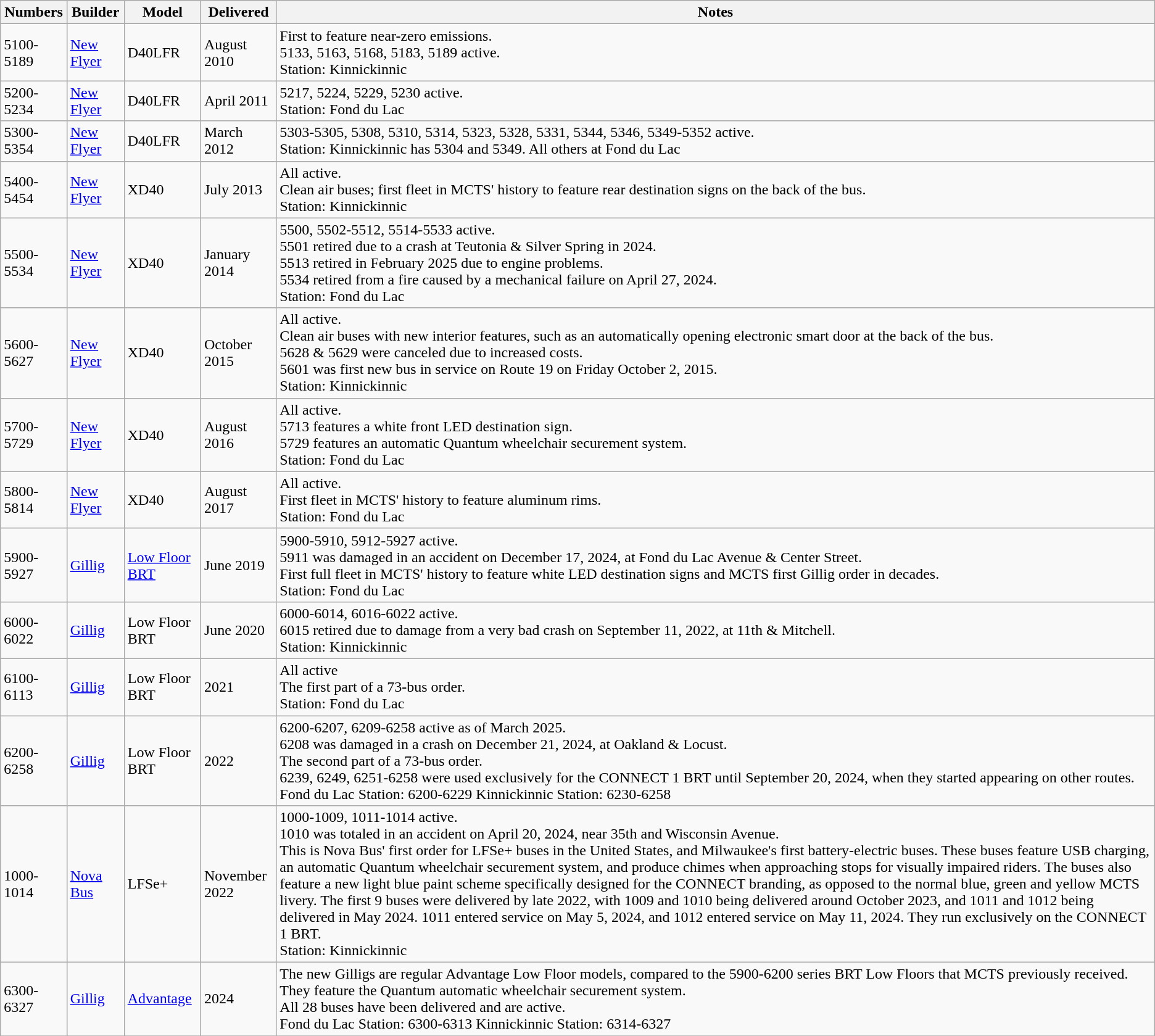<table class=wikitable>
<tr>
<th>Numbers</th>
<th>Builder</th>
<th>Model</th>
<th>Delivered</th>
<th><div>Notes</div></th>
</tr>
<tr>
</tr>
<tr>
<td>5100-5189</td>
<td><a href='#'>New Flyer</a></td>
<td>D40LFR</td>
<td>August 2010</td>
<td>First to feature near-zero emissions.<br>5133, 5163, 5168, 5183, 5189 active.<br>Station: Kinnickinnic</td>
</tr>
<tr>
<td>5200-5234</td>
<td><a href='#'>New Flyer</a></td>
<td>D40LFR</td>
<td>April 2011</td>
<td>5217, 5224, 5229, 5230 active.<br>Station: Fond du Lac</td>
</tr>
<tr>
<td>5300-5354</td>
<td><a href='#'>New Flyer</a></td>
<td>D40LFR</td>
<td>March 2012</td>
<td>5303-5305, 5308, 5310, 5314, 5323, 5328, 5331, 5344, 5346, 5349-5352 active.<br>Station: Kinnickinnic has 5304 and 5349. All others at Fond du Lac</td>
</tr>
<tr>
<td>5400-5454</td>
<td><a href='#'>New Flyer</a></td>
<td>XD40</td>
<td>July 2013</td>
<td>All active.<br>Clean air buses; first fleet in MCTS' history to feature rear destination signs on the back of the bus.<br>Station: Kinnickinnic</td>
</tr>
<tr>
<td>5500-5534</td>
<td><a href='#'>New Flyer</a></td>
<td>XD40</td>
<td>January 2014</td>
<td>5500, 5502-5512, 5514-5533 active.<br>5501 retired due to a crash at Teutonia & Silver Spring in 2024.<br>5513 retired in February 2025 due to engine problems.<br>5534 retired from a fire caused by a mechanical failure on April 27, 2024.<br>Station: Fond du Lac</td>
</tr>
<tr>
<td>5600-5627</td>
<td><a href='#'>New Flyer</a></td>
<td>XD40</td>
<td>October 2015</td>
<td>All active.<br>Clean air buses with new interior features, such as an automatically opening electronic smart door at the back of the bus.<br>5628 & 5629 were canceled due to increased costs.<br>5601 was first new bus in service on Route 19 on Friday October 2, 2015.<br>Station: Kinnickinnic</td>
</tr>
<tr>
<td>5700-5729</td>
<td><a href='#'>New Flyer</a></td>
<td>XD40</td>
<td>August 2016</td>
<td>All active.<br>5713 features a white front LED destination sign.<br>5729 features an automatic Quantum wheelchair securement system.<br>Station: Fond du Lac</td>
</tr>
<tr>
<td>5800-5814</td>
<td><a href='#'>New Flyer</a></td>
<td>XD40</td>
<td>August 2017</td>
<td>All active.<br>First fleet in MCTS' history to feature aluminum rims.<br>Station: Fond du Lac</td>
</tr>
<tr>
<td>5900-5927</td>
<td><a href='#'>Gillig</a></td>
<td><a href='#'>Low Floor BRT</a></td>
<td>June 2019</td>
<td>5900-5910, 5912-5927 active.<br>5911 was damaged in an accident on December 17, 2024, at Fond du Lac Avenue & Center Street.<br>First full fleet in MCTS' history to feature white LED destination signs and MCTS first Gillig order in decades.<br>Station: Fond du Lac</td>
</tr>
<tr>
<td>6000-6022</td>
<td><a href='#'>Gillig</a></td>
<td>Low Floor BRT</td>
<td>June 2020</td>
<td>6000-6014, 6016-6022 active.<br>6015 retired due to damage from a very bad crash on September 11, 2022, at 11th & Mitchell.<br>Station: Kinnickinnic</td>
</tr>
<tr>
<td>6100-6113</td>
<td><a href='#'>Gillig</a></td>
<td>Low Floor BRT</td>
<td>2021</td>
<td>All active<br>The first part of a 73-bus order.<br>Station: Fond du Lac</td>
</tr>
<tr>
<td>6200-6258</td>
<td><a href='#'>Gillig</a></td>
<td>Low Floor BRT</td>
<td>2022</td>
<td>6200-6207, 6209-6258 active as of March 2025.<br>6208 was damaged in a crash on December 21, 2024, at Oakland & Locust.<br>The second part of a 73-bus order.<br>6239, 6249, 6251-6258 were used exclusively for the CONNECT 1 BRT until September 20, 2024, when they started appearing on other routes.<br>Fond du Lac Station: 6200-6229
Kinnickinnic Station: 6230-6258</td>
</tr>
<tr>
<td>1000-1014</td>
<td><a href='#'>Nova Bus</a></td>
<td>LFSe+</td>
<td>November 2022</td>
<td>1000-1009, 1011-1014 active.<br>1010 was totaled in an accident on April 20, 2024, near 35th and Wisconsin Avenue.<br>This is Nova Bus' first order for LFSe+ buses in the United States, and Milwaukee's first battery-electric buses. These buses feature USB charging, an automatic Quantum wheelchair securement system, and produce chimes when approaching stops for visually impaired riders. The buses also feature a new light blue paint scheme specifically designed for the CONNECT branding, as opposed to the normal blue, green and yellow MCTS livery. The first 9 buses were delivered by late 2022, with 1009 and 1010 being delivered around October 2023, and 1011 and 1012 being delivered in May 2024. 1011 entered service on May 5, 2024, and 1012 entered service on May 11, 2024. They run exclusively on the CONNECT 1 BRT.<br>Station: Kinnickinnic</td>
</tr>
<tr>
<td>6300-6327</td>
<td><a href='#'>Gillig</a></td>
<td><a href='#'>Advantage</a></td>
<td>2024</td>
<td>The new Gilligs are regular Advantage Low Floor models, compared to the 5900-6200 series BRT Low Floors that MCTS previously received. They feature the Quantum automatic wheelchair securement system.<br>All 28 buses have been delivered and are active.<br>Fond du Lac Station: 6300-6313
Kinnickinnic Station: 6314-6327</td>
</tr>
<tr>
</tr>
</table>
